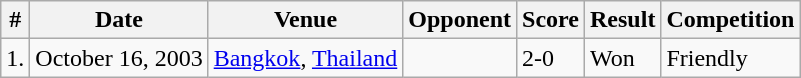<table class="wikitable">
<tr>
<th>#</th>
<th>Date</th>
<th>Venue</th>
<th>Opponent</th>
<th>Score</th>
<th>Result</th>
<th>Competition</th>
</tr>
<tr>
<td>1.</td>
<td>October 16, 2003</td>
<td><a href='#'>Bangkok</a>, <a href='#'>Thailand</a></td>
<td></td>
<td>2-0</td>
<td>Won</td>
<td>Friendly</td>
</tr>
</table>
